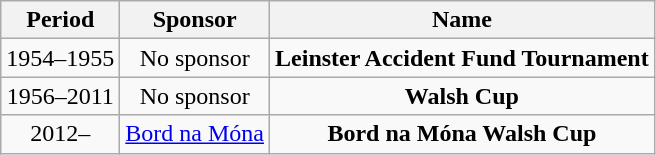<table class="wikitable" style="text-align:center;margin-left:1em">
<tr>
<th>Period</th>
<th>Sponsor</th>
<th>Name</th>
</tr>
<tr>
<td>1954–1955</td>
<td rowspan=1>No sponsor</td>
<td><strong>Leinster Accident Fund Tournament</strong></td>
</tr>
<tr>
<td>1956–2011</td>
<td rowspan=1>No sponsor</td>
<td><strong>Walsh Cup</strong></td>
</tr>
<tr>
<td>2012–</td>
<td rowspan=1><a href='#'>Bord na Móna</a></td>
<td><strong>Bord na Móna Walsh Cup</strong></td>
</tr>
</table>
